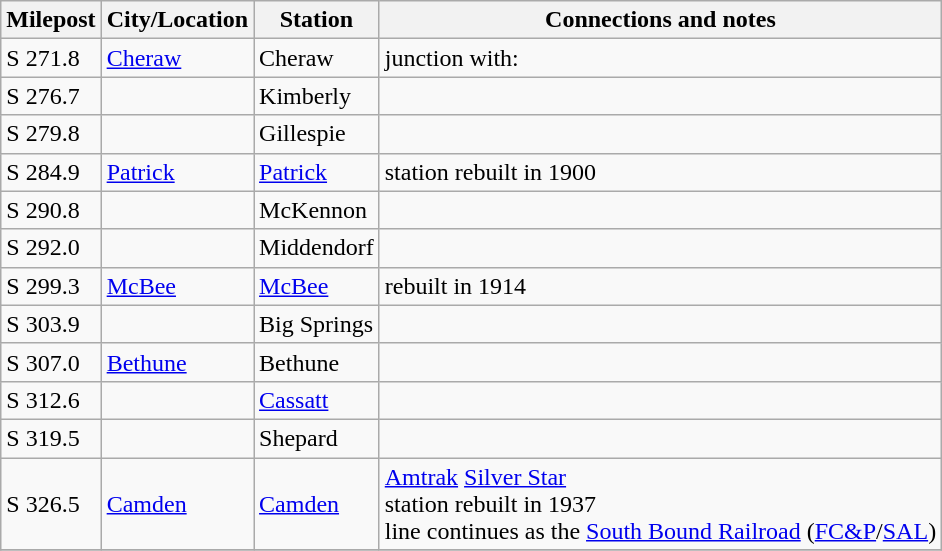<table class="wikitable">
<tr>
<th>Milepost</th>
<th>City/Location</th>
<th>Station</th>
<th>Connections and notes</th>
</tr>
<tr>
<td>S 271.8</td>
<td><a href='#'>Cheraw</a></td>
<td>Cheraw</td>
<td>junction with:<br></td>
</tr>
<tr>
<td>S 276.7</td>
<td></td>
<td>Kimberly</td>
<td></td>
</tr>
<tr>
<td>S 279.8</td>
<td></td>
<td>Gillespie</td>
<td></td>
</tr>
<tr>
<td>S 284.9</td>
<td><a href='#'>Patrick</a></td>
<td><a href='#'>Patrick</a></td>
<td>station rebuilt in 1900</td>
</tr>
<tr>
<td>S 290.8</td>
<td></td>
<td>McKennon</td>
<td></td>
</tr>
<tr>
<td>S 292.0</td>
<td></td>
<td>Middendorf</td>
<td></td>
</tr>
<tr>
<td>S 299.3</td>
<td><a href='#'>McBee</a></td>
<td><a href='#'>McBee</a></td>
<td>rebuilt in 1914</td>
</tr>
<tr>
<td>S 303.9</td>
<td></td>
<td>Big Springs</td>
<td></td>
</tr>
<tr>
<td>S 307.0</td>
<td><a href='#'>Bethune</a></td>
<td>Bethune</td>
<td></td>
</tr>
<tr>
<td>S 312.6</td>
<td></td>
<td><a href='#'>Cassatt</a></td>
<td></td>
</tr>
<tr>
<td>S 319.5</td>
<td></td>
<td>Shepard</td>
<td></td>
</tr>
<tr>
<td>S 326.5</td>
<td><a href='#'>Camden</a></td>
<td><a href='#'>Camden</a></td>
<td><a href='#'>Amtrak</a> <a href='#'>Silver Star</a><br>station rebuilt in 1937<br>line continues as the <a href='#'>South Bound Railroad</a> (<a href='#'>FC&P</a>/<a href='#'>SAL</a>)</td>
</tr>
<tr>
</tr>
</table>
